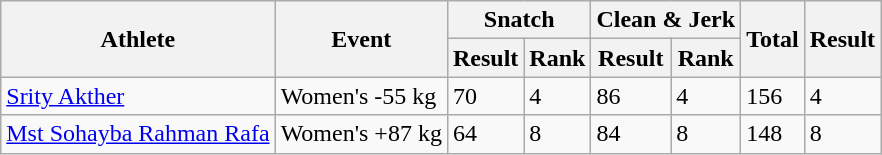<table class="wikitable">
<tr>
<th rowspan="2">Athlete</th>
<th rowspan="2">Event</th>
<th colspan="2">Snatch</th>
<th colspan="2">Clean & Jerk</th>
<th rowspan="2">Total</th>
<th rowspan="2">Result</th>
</tr>
<tr>
<th>Result</th>
<th>Rank</th>
<th>Result</th>
<th>Rank</th>
</tr>
<tr>
<td><a href='#'>Srity Akther</a></td>
<td>Women's -55 kg</td>
<td>70</td>
<td>4</td>
<td>86</td>
<td>4</td>
<td>156</td>
<td>4</td>
</tr>
<tr>
<td><a href='#'>Mst Sohayba Rahman Rafa</a></td>
<td>Women's +87 kg</td>
<td>64</td>
<td>8</td>
<td>84</td>
<td>8</td>
<td>148</td>
<td>8</td>
</tr>
</table>
